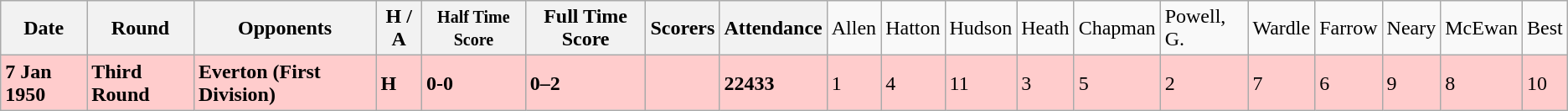<table class="wikitable">
<tr>
<th><strong>Date</strong></th>
<th><strong>Round</strong></th>
<th><strong>Opponents</strong></th>
<th><strong>H / A</strong></th>
<th><small>Half Time Score</small></th>
<th>Full Time Score</th>
<th><strong>Scorers</strong></th>
<th><strong>Attendance</strong></th>
<td>Allen</td>
<td>Hatton</td>
<td>Hudson</td>
<td>Heath</td>
<td>Chapman</td>
<td>Powell, G.</td>
<td>Wardle</td>
<td>Farrow</td>
<td>Neary</td>
<td>McEwan</td>
<td>Best</td>
</tr>
<tr bgcolor="#ffcccc">
<td><strong>7 Jan 1950</strong></td>
<td><strong>Third Round</strong></td>
<td><strong>Everton (First Division)</strong></td>
<td><strong>H</strong></td>
<td><strong>0-0</strong></td>
<td><strong>0–2</strong></td>
<td></td>
<td><strong>22433</strong></td>
<td>1</td>
<td>4</td>
<td>11</td>
<td>3</td>
<td>5</td>
<td>2</td>
<td>7</td>
<td>6</td>
<td>9</td>
<td>8</td>
<td>10</td>
</tr>
</table>
